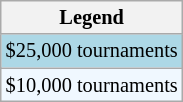<table class=wikitable style="font-size:85%">
<tr>
<th>Legend</th>
</tr>
<tr style="background:lightblue;">
<td>$25,000 tournaments</td>
</tr>
<tr style="background:#f0f8ff;">
<td>$10,000 tournaments</td>
</tr>
</table>
